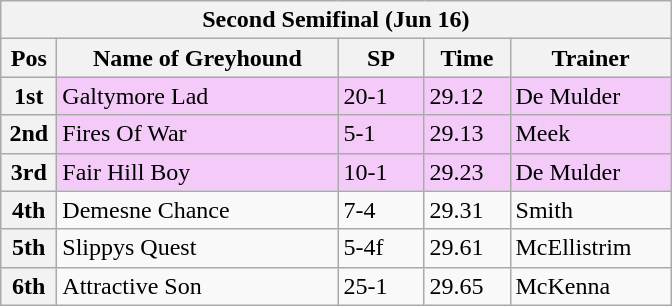<table class="wikitable">
<tr>
<th colspan="6">Second Semifinal (Jun 16)</th>
</tr>
<tr>
<th width=30>Pos</th>
<th width=180>Name of Greyhound</th>
<th width=50>SP</th>
<th width=50>Time</th>
<th width=100>Trainer</th>
</tr>
<tr style="background: #f4caf9;">
<th>1st</th>
<td>Galtymore Lad</td>
<td>20-1</td>
<td>29.12</td>
<td>De Mulder</td>
</tr>
<tr style="background: #f4caf9;">
<th>2nd</th>
<td>Fires Of War</td>
<td>5-1</td>
<td>29.13</td>
<td>Meek</td>
</tr>
<tr style="background: #f4caf9;">
<th>3rd</th>
<td>Fair Hill Boy</td>
<td>10-1</td>
<td>29.23</td>
<td>De Mulder</td>
</tr>
<tr>
<th>4th</th>
<td>Demesne Chance</td>
<td>7-4</td>
<td>29.31</td>
<td>Smith</td>
</tr>
<tr>
<th>5th</th>
<td>Slippys Quest</td>
<td>5-4f</td>
<td>29.61</td>
<td>McEllistrim</td>
</tr>
<tr>
<th>6th</th>
<td>Attractive Son</td>
<td>25-1</td>
<td>29.65</td>
<td>McKenna</td>
</tr>
</table>
